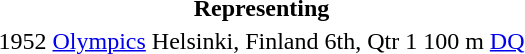<table>
<tr>
<th colspan="6">Representing </th>
</tr>
<tr>
<td>1952</td>
<td><a href='#'>Olympics</a></td>
<td>Helsinki, Finland</td>
<td>6th, Qtr 1</td>
<td>100 m</td>
<td><a href='#'>DQ</a></td>
</tr>
</table>
